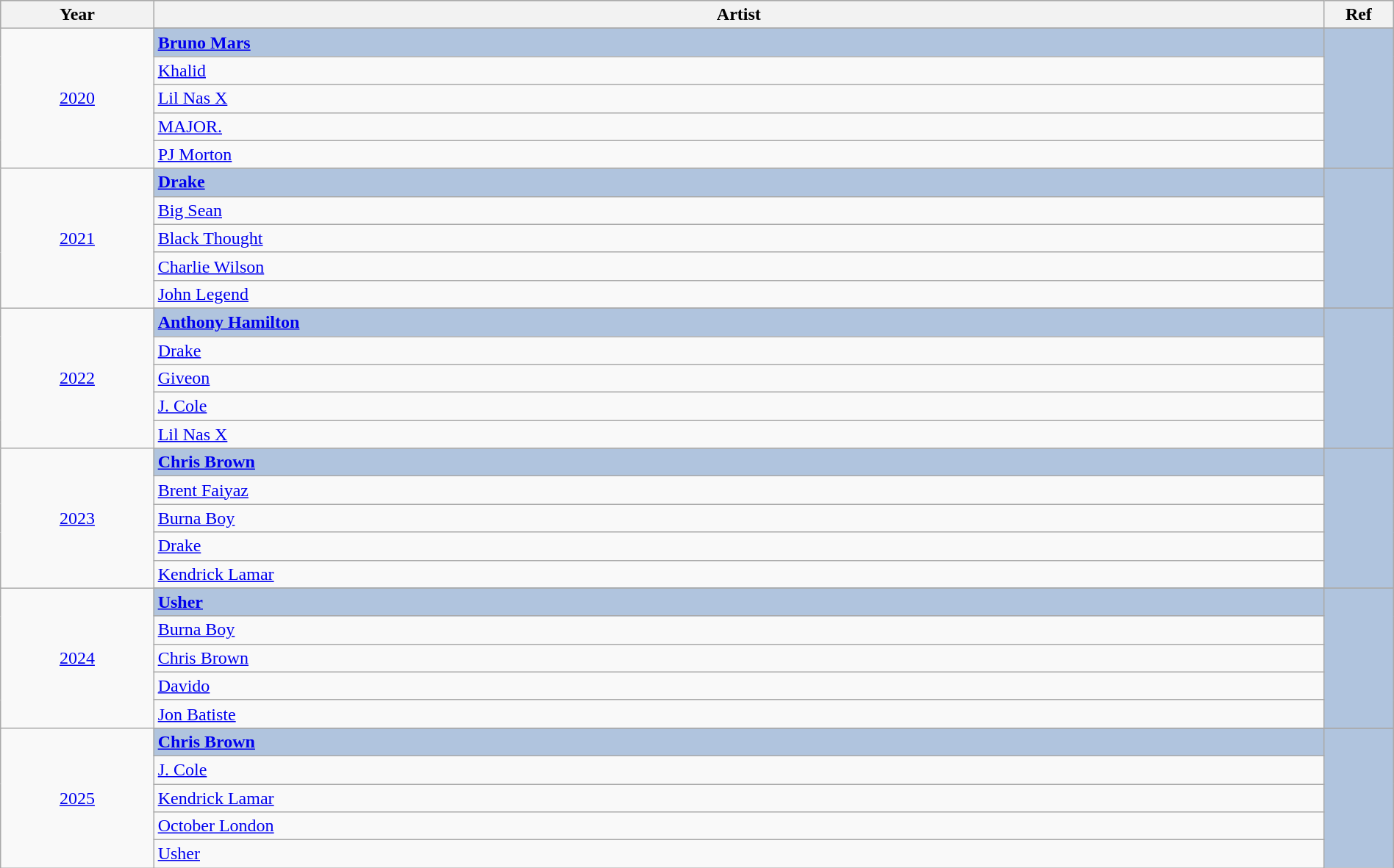<table class="wikitable" style="width:100%;">
<tr style="background:#bebebe;">
<th style="width:11%;">Year</th>
<th style="width:84%;">Artist</th>
<th style="width:5%;">Ref</th>
</tr>
<tr>
<td rowspan="6" align="center"><a href='#'>2020</a></td>
</tr>
<tr style="background:#B0C4DE">
<td><strong><a href='#'>Bruno Mars</a></strong></td>
<td rowspan="5" align="center"></td>
</tr>
<tr>
<td><a href='#'>Khalid</a></td>
</tr>
<tr>
<td><a href='#'>Lil Nas X</a></td>
</tr>
<tr>
<td><a href='#'>MAJOR.</a></td>
</tr>
<tr>
<td><a href='#'>PJ Morton</a></td>
</tr>
<tr>
<td rowspan="6" align="center"><a href='#'>2021</a></td>
</tr>
<tr style="background:#B0C4DE">
<td><strong><a href='#'>Drake</a></strong></td>
<td rowspan="5" align="center"></td>
</tr>
<tr>
<td><a href='#'>Big Sean</a></td>
</tr>
<tr>
<td><a href='#'>Black Thought</a></td>
</tr>
<tr>
<td><a href='#'>Charlie Wilson</a></td>
</tr>
<tr>
<td><a href='#'>John Legend</a></td>
</tr>
<tr>
<td rowspan="6" align="center"><a href='#'>2022</a></td>
</tr>
<tr style="background:#B0C4DE">
<td><strong><a href='#'>Anthony Hamilton</a></strong></td>
<td rowspan="5" align="center"></td>
</tr>
<tr>
<td><a href='#'>Drake</a></td>
</tr>
<tr>
<td><a href='#'>Giveon</a></td>
</tr>
<tr>
<td><a href='#'>J. Cole</a></td>
</tr>
<tr>
<td><a href='#'>Lil Nas X</a></td>
</tr>
<tr>
<td rowspan="6" align="center"><a href='#'>2023</a></td>
</tr>
<tr style="background:#B0C4DE">
<td><strong><a href='#'>Chris Brown</a></strong></td>
<td rowspan="5" align="center"></td>
</tr>
<tr>
<td><a href='#'>Brent Faiyaz</a></td>
</tr>
<tr>
<td><a href='#'>Burna Boy</a></td>
</tr>
<tr>
<td><a href='#'>Drake</a></td>
</tr>
<tr>
<td><a href='#'>Kendrick Lamar</a></td>
</tr>
<tr>
<td rowspan="6" align="center"><a href='#'>2024</a></td>
</tr>
<tr style="background:#B0C4DE">
<td><strong><a href='#'>Usher</a></strong></td>
<td rowspan="5" align="center"></td>
</tr>
<tr>
<td><a href='#'>Burna Boy</a></td>
</tr>
<tr>
<td><a href='#'>Chris Brown</a></td>
</tr>
<tr>
<td><a href='#'>Davido</a></td>
</tr>
<tr>
<td><a href='#'>Jon Batiste</a></td>
</tr>
<tr>
<td rowspan="6" align="center"><a href='#'>2025</a></td>
</tr>
<tr style="background:#B0C4DE">
<td><strong><a href='#'>Chris Brown</a></strong></td>
<td rowspan="5" align="center"></td>
</tr>
<tr>
<td><a href='#'>J. Cole</a></td>
</tr>
<tr>
<td><a href='#'>Kendrick Lamar</a></td>
</tr>
<tr>
<td><a href='#'>October London</a></td>
</tr>
<tr>
<td><a href='#'>Usher</a></td>
</tr>
</table>
